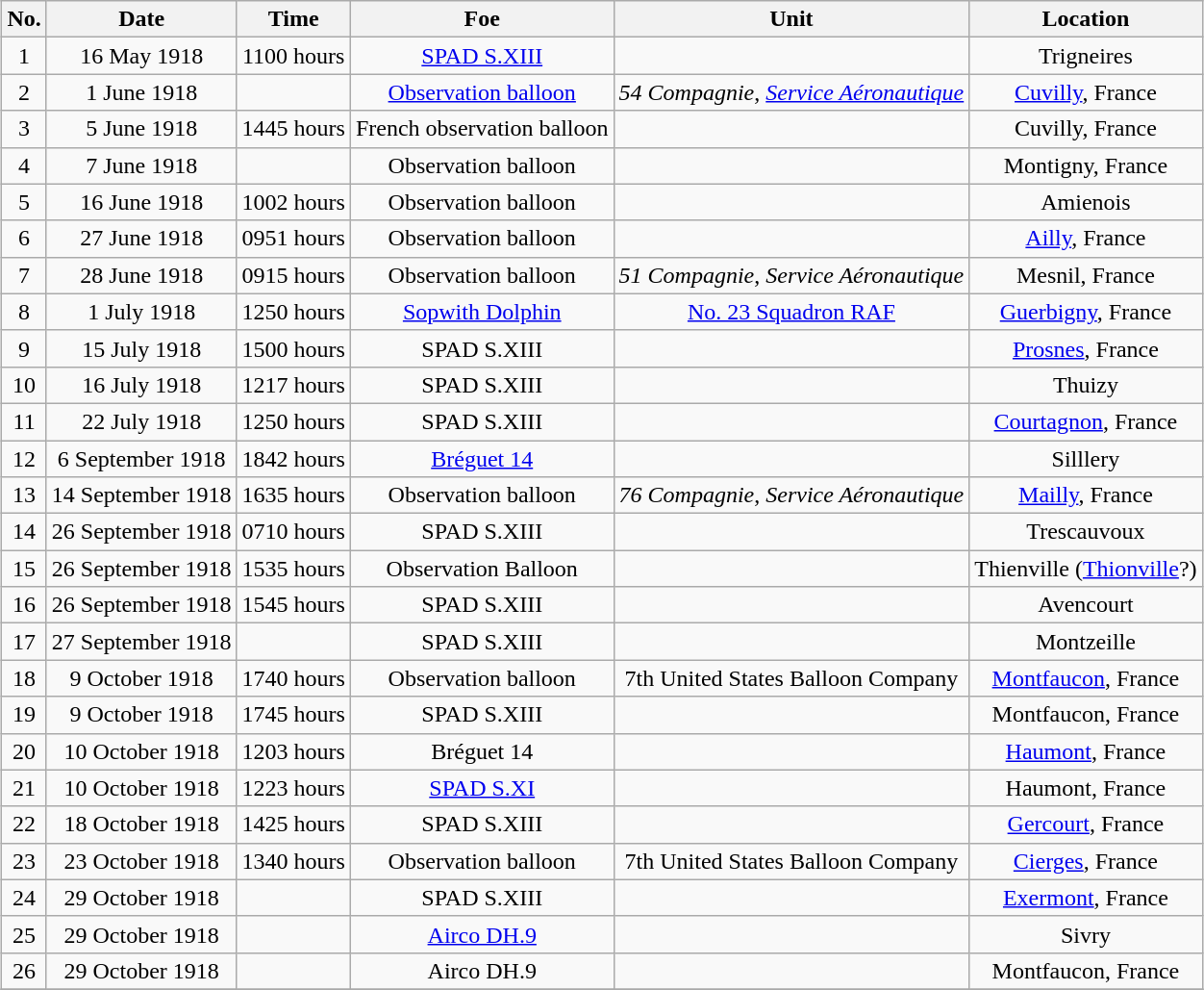<table class="wikitable" border="1" style="margin: 1em auto 1em auto">
<tr>
<th>No.</th>
<th>Date</th>
<th>Time</th>
<th>Foe</th>
<th>Unit</th>
<th>Location</th>
</tr>
<tr>
<td align="center">1</td>
<td align="center">16 May 1918</td>
<td align="center">1100 hours</td>
<td align="center"><a href='#'>SPAD S.XIII</a></td>
<td align="center"></td>
<td align="center">Trigneires</td>
</tr>
<tr>
<td align="center">2</td>
<td align="center">1 June 1918</td>
<td align="center"></td>
<td align="center"><a href='#'>Observation balloon</a></td>
<td align="center"><em>54 Compagnie</em>, <em><a href='#'>Service Aéronautique</a></em></td>
<td align="center"><a href='#'>Cuvilly</a>, France</td>
</tr>
<tr>
<td align="center">3</td>
<td align="center">5 June 1918</td>
<td align="center">1445 hours</td>
<td align="center">French observation balloon</td>
<td align="center"></td>
<td align="center">Cuvilly, France</td>
</tr>
<tr>
<td align="center">4</td>
<td align="center">7 June 1918</td>
<td align="center"></td>
<td align="center">Observation balloon</td>
<td align="center"></td>
<td align="center">Montigny, France</td>
</tr>
<tr>
<td align="center">5</td>
<td align="center">16 June 1918</td>
<td align="center">1002 hours</td>
<td align="center">Observation balloon</td>
<td align="center"></td>
<td align="center">Amienois</td>
</tr>
<tr>
<td align="center">6</td>
<td align="center">27 June 1918</td>
<td align="center">0951 hours</td>
<td align="center">Observation balloon</td>
<td align="center"></td>
<td align="center"><a href='#'>Ailly</a>, France</td>
</tr>
<tr>
<td align="center">7</td>
<td align="center">28 June 1918</td>
<td align="center">0915 hours</td>
<td align="center">Observation balloon</td>
<td align="center"><em>51 Compagnie</em>, <em>Service Aéronautique</em></td>
<td align="center">Mesnil, France</td>
</tr>
<tr>
<td align="center">8</td>
<td align="center">1 July 1918</td>
<td align="center">1250 hours</td>
<td align="center"><a href='#'>Sopwith Dolphin</a></td>
<td align="center"><a href='#'>No. 23 Squadron RAF</a></td>
<td align="center"><a href='#'>Guerbigny</a>, France</td>
</tr>
<tr>
<td align="center">9</td>
<td align="center">15 July 1918</td>
<td align="center">1500 hours</td>
<td align="center">SPAD S.XIII</td>
<td align="center"></td>
<td align="center"><a href='#'>Prosnes</a>, France</td>
</tr>
<tr>
<td align="center">10</td>
<td align="center">16 July 1918</td>
<td align="center">1217 hours</td>
<td align="center">SPAD S.XIII</td>
<td align="center"></td>
<td align="center">Thuizy</td>
</tr>
<tr>
<td align="center">11</td>
<td align="center">22 July 1918</td>
<td align="center">1250 hours</td>
<td align="center">SPAD S.XIII</td>
<td align="center"></td>
<td align="center"><a href='#'>Courtagnon</a>, France</td>
</tr>
<tr>
<td align="center">12</td>
<td align="center">6 September 1918</td>
<td align="center">1842 hours</td>
<td align="center"><a href='#'>Bréguet 14</a></td>
<td align="center"></td>
<td align="center">Silllery</td>
</tr>
<tr>
<td align="center">13</td>
<td align="center">14 September 1918</td>
<td align="center">1635 hours</td>
<td align="center">Observation balloon</td>
<td align="center"><em>76 Compagnie</em>, <em>Service Aéronautique</em></td>
<td align="center"><a href='#'>Mailly</a>, France</td>
</tr>
<tr>
<td align="center">14</td>
<td align="center">26 September 1918</td>
<td align="center">0710 hours</td>
<td align="center">SPAD S.XIII</td>
<td align="center"></td>
<td align="center">Trescauvoux</td>
</tr>
<tr>
<td align="center">15</td>
<td align="center">26 September 1918</td>
<td align="center">1535 hours</td>
<td align="center">Observation Balloon</td>
<td align="center"></td>
<td align="center">Thienville (<a href='#'>Thionville</a>?)</td>
</tr>
<tr>
<td align="center">16</td>
<td align="center">26 September 1918</td>
<td align="center">1545 hours</td>
<td align="center">SPAD S.XIII</td>
<td align="center"></td>
<td align="center">Avencourt</td>
</tr>
<tr>
<td align="center">17</td>
<td align="center">27 September 1918</td>
<td align="center"></td>
<td align="center">SPAD S.XIII</td>
<td align="center"></td>
<td align="center">Montzeille</td>
</tr>
<tr>
<td align="center">18</td>
<td align="center">9 October 1918</td>
<td align="center">1740 hours</td>
<td align="center">Observation balloon</td>
<td align="center">7th United States Balloon Company</td>
<td align="center"><a href='#'>Montfaucon</a>, France</td>
</tr>
<tr>
<td align="center">19</td>
<td align="center">9 October 1918</td>
<td align="center">1745 hours</td>
<td align="center">SPAD S.XIII</td>
<td align="center"></td>
<td align="center">Montfaucon, France</td>
</tr>
<tr>
<td align="center">20</td>
<td align="center">10 October 1918</td>
<td align="center">1203 hours</td>
<td align="center">Bréguet 14</td>
<td align="center"></td>
<td align="center"><a href='#'>Haumont</a>, France</td>
</tr>
<tr>
<td align="center">21</td>
<td align="center">10 October 1918</td>
<td align="center">1223 hours</td>
<td align="center"><a href='#'>SPAD S.XI</a></td>
<td align="center"></td>
<td align="center">Haumont, France</td>
</tr>
<tr>
<td align="center">22</td>
<td align="center">18 October 1918</td>
<td align="center">1425 hours</td>
<td align="center">SPAD S.XIII</td>
<td align="center"></td>
<td align="center"><a href='#'>Gercourt</a>, France</td>
</tr>
<tr>
<td align="center">23</td>
<td align="center">23 October 1918</td>
<td align="center">1340 hours</td>
<td align="center">Observation balloon</td>
<td align="center">7th United States Balloon Company</td>
<td align="center"><a href='#'>Cierges</a>, France</td>
</tr>
<tr>
<td align="center">24</td>
<td align="center">29 October 1918</td>
<td align="center"></td>
<td align="center">SPAD S.XIII</td>
<td align="center"></td>
<td align="center"><a href='#'>Exermont</a>, France</td>
</tr>
<tr>
<td align="center">25</td>
<td align="center">29 October 1918</td>
<td align="center"></td>
<td align="center"><a href='#'>Airco DH.9</a></td>
<td align="center"></td>
<td align="center">Sivry</td>
</tr>
<tr>
<td align="center">26</td>
<td align="center">29 October 1918</td>
<td align="center"></td>
<td align="center">Airco DH.9</td>
<td align="center"></td>
<td align="center">Montfaucon, France</td>
</tr>
<tr }>
</tr>
</table>
